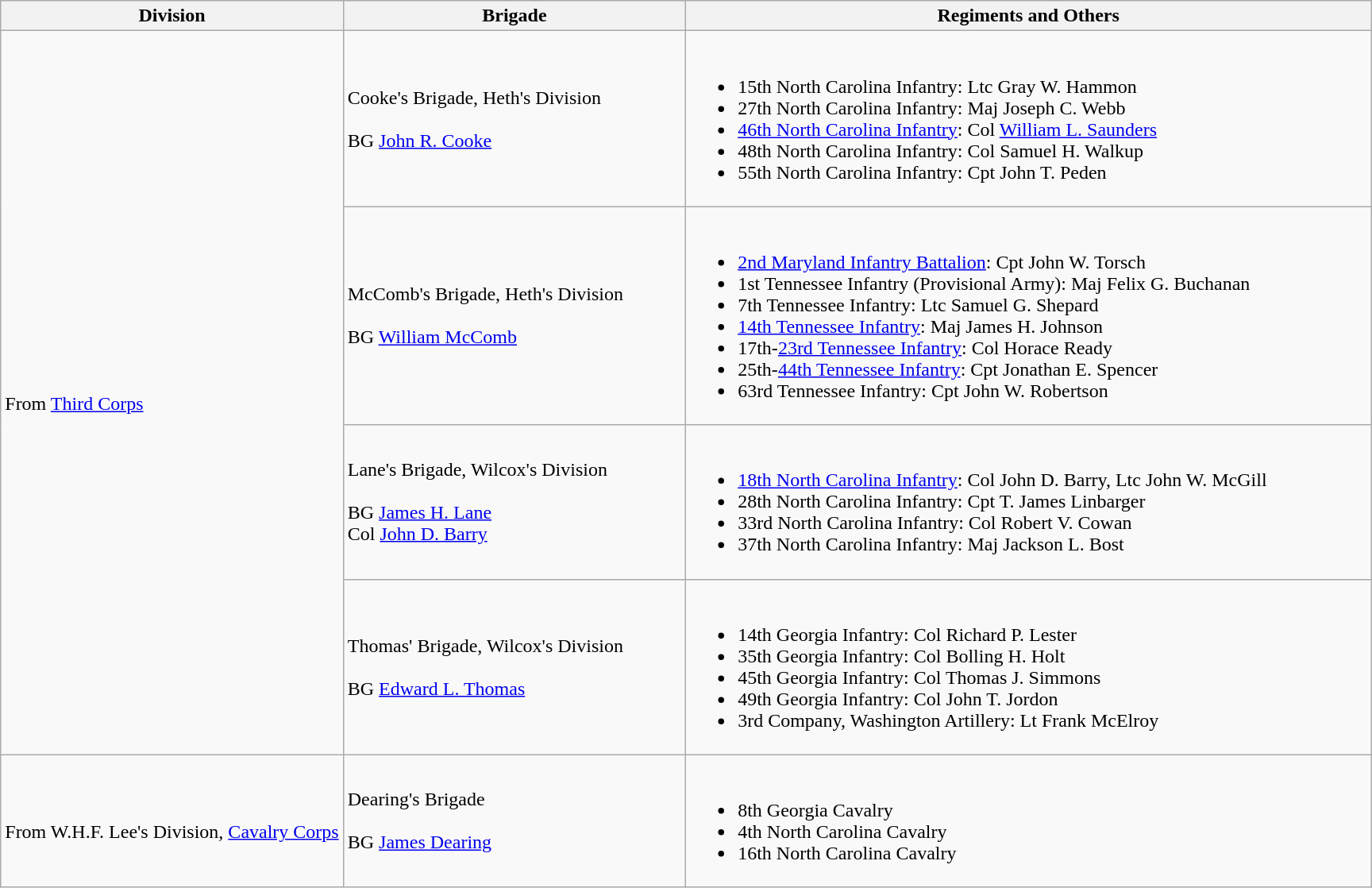<table class="wikitable">
<tr>
<th width=25%>Division</th>
<th width=25%>Brigade</th>
<th>Regiments and Others</th>
</tr>
<tr>
<td rowspan=4><br>From <a href='#'>Third Corps</a></td>
<td>Cooke's Brigade, Heth's Division<br><br>
BG <a href='#'>John R. Cooke</a></td>
<td><br><ul><li>15th North Carolina Infantry: Ltc Gray W. Hammon</li><li>27th North Carolina Infantry: Maj Joseph C. Webb</li><li><a href='#'>46th North Carolina Infantry</a>: Col <a href='#'>William L. Saunders</a></li><li>48th North Carolina Infantry: Col Samuel H. Walkup</li><li>55th North Carolina Infantry: Cpt John T. Peden</li></ul></td>
</tr>
<tr>
<td>McComb's Brigade, Heth's Division<br><br>
BG <a href='#'>William McComb</a></td>
<td><br><ul><li><a href='#'>2nd Maryland Infantry Battalion</a>: Cpt John W. Torsch</li><li>1st Tennessee Infantry (Provisional Army): Maj Felix G. Buchanan</li><li>7th Tennessee Infantry: Ltc Samuel G. Shepard</li><li><a href='#'>14th Tennessee Infantry</a>: Maj James H. Johnson</li><li>17th-<a href='#'>23rd Tennessee Infantry</a>: Col Horace Ready</li><li>25th-<a href='#'>44th Tennessee Infantry</a>: Cpt Jonathan E. Spencer</li><li>63rd Tennessee Infantry: Cpt John W. Robertson</li></ul></td>
</tr>
<tr>
<td>Lane's Brigade, Wilcox's Division<br><br>
BG <a href='#'>James H. Lane</a>
<br>
Col <a href='#'>John D. Barry</a></td>
<td><br><ul><li><a href='#'>18th North Carolina Infantry</a>: Col John D. Barry, Ltc John W. McGill</li><li>28th North Carolina Infantry: Cpt T. James Linbarger</li><li>33rd North Carolina Infantry: Col Robert V. Cowan</li><li>37th North Carolina Infantry: Maj Jackson L. Bost</li></ul></td>
</tr>
<tr>
<td>Thomas' Brigade, Wilcox's Division<br><br>
BG <a href='#'>Edward L. Thomas</a></td>
<td><br><ul><li>14th Georgia Infantry: Col Richard P. Lester</li><li>35th Georgia Infantry: Col Bolling H. Holt</li><li>45th Georgia Infantry: Col Thomas J. Simmons</li><li>49th Georgia Infantry: Col John T. Jordon</li><li>3rd Company, Washington Artillery: Lt Frank McElroy</li></ul></td>
</tr>
<tr>
<td rowspan=1><br>From W.H.F. Lee's Division, <a href='#'>Cavalry Corps</a></td>
<td>Dearing's Brigade<br><br>
BG <a href='#'>James Dearing</a></td>
<td><br><ul><li>8th Georgia Cavalry</li><li>4th North Carolina Cavalry</li><li>16th North Carolina Cavalry</li></ul></td>
</tr>
</table>
